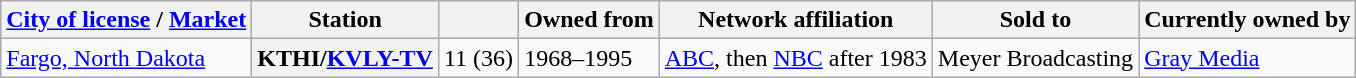<table class="wikitable">
<tr>
<th><a href='#'>City of license</a> / <a href='#'>Market</a></th>
<th>Station</th>
<th></th>
<th>Owned from</th>
<th>Network affiliation</th>
<th>Sold to</th>
<th>Currently owned by</th>
</tr>
<tr>
<td><a href='#'>Fargo, North Dakota</a></td>
<th>KTHI/<a href='#'>KVLY-TV</a></th>
<td>11 (36)</td>
<td>1968–1995</td>
<td><a href='#'>ABC</a>, then <a href='#'>NBC</a> after 1983</td>
<td>Meyer Broadcasting</td>
<td><a href='#'>Gray Media</a></td>
</tr>
</table>
